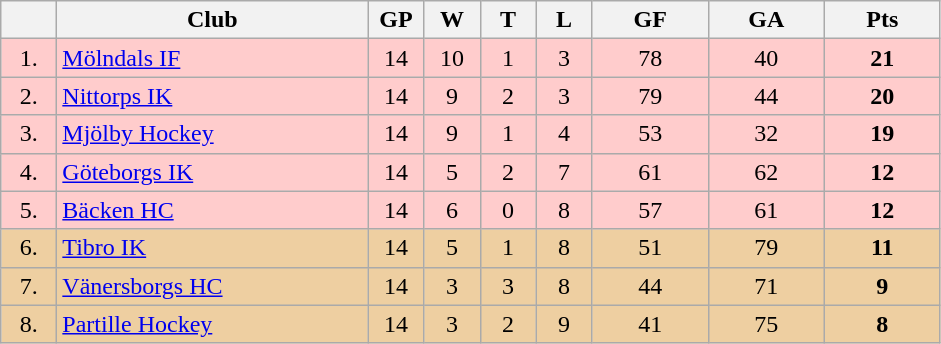<table class="wikitable">
<tr>
<th width="30"></th>
<th width="200">Club</th>
<th width="30">GP</th>
<th width="30">W</th>
<th width="30">T</th>
<th width="30">L</th>
<th width="70">GF</th>
<th width="70">GA</th>
<th width="70">Pts</th>
</tr>
<tr bgcolor="#FFCCCC" align="center">
<td>1.</td>
<td align="left"><a href='#'>Mölndals IF</a></td>
<td>14</td>
<td>10</td>
<td>1</td>
<td>3</td>
<td>78</td>
<td>40</td>
<td><strong>21</strong></td>
</tr>
<tr bgcolor="#FFCCCC" align="center">
<td>2.</td>
<td align="left"><a href='#'>Nittorps IK</a></td>
<td>14</td>
<td>9</td>
<td>2</td>
<td>3</td>
<td>79</td>
<td>44</td>
<td><strong>20</strong></td>
</tr>
<tr bgcolor="#FFCCCC" align="center">
<td>3.</td>
<td align="left"><a href='#'>Mjölby Hockey</a></td>
<td>14</td>
<td>9</td>
<td>1</td>
<td>4</td>
<td>53</td>
<td>32</td>
<td><strong>19</strong></td>
</tr>
<tr bgcolor="#FFCCCC" align="center">
<td>4.</td>
<td align="left"><a href='#'>Göteborgs IK</a></td>
<td>14</td>
<td>5</td>
<td>2</td>
<td>7</td>
<td>61</td>
<td>62</td>
<td><strong>12</strong></td>
</tr>
<tr bgcolor="#FFCCCC" align="center">
<td>5.</td>
<td align="left"><a href='#'>Bäcken HC</a></td>
<td>14</td>
<td>6</td>
<td>0</td>
<td>8</td>
<td>57</td>
<td>61</td>
<td><strong>12</strong></td>
</tr>
<tr bgcolor="#EECFA1" align="center">
<td>6.</td>
<td align="left"><a href='#'>Tibro IK</a></td>
<td>14</td>
<td>5</td>
<td>1</td>
<td>8</td>
<td>51</td>
<td>79</td>
<td><strong>11</strong></td>
</tr>
<tr bgcolor="#EECFA1" align="center">
<td>7.</td>
<td align="left"><a href='#'>Vänersborgs HC</a></td>
<td>14</td>
<td>3</td>
<td>3</td>
<td>8</td>
<td>44</td>
<td>71</td>
<td><strong>9</strong></td>
</tr>
<tr bgcolor="#EECFA1" align="center">
<td>8.</td>
<td align="left"><a href='#'>Partille Hockey</a></td>
<td>14</td>
<td>3</td>
<td>2</td>
<td>9</td>
<td>41</td>
<td>75</td>
<td><strong>8</strong></td>
</tr>
</table>
